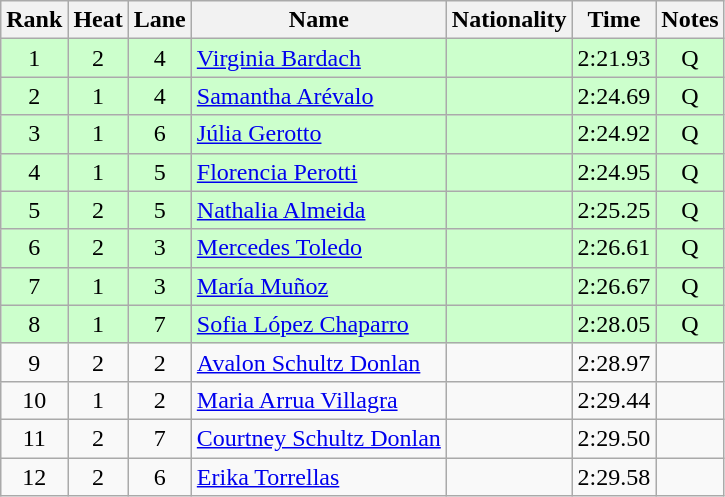<table class="wikitable sortable" style="text-align:center">
<tr>
<th>Rank</th>
<th>Heat</th>
<th>Lane</th>
<th>Name</th>
<th>Nationality</th>
<th>Time</th>
<th>Notes</th>
</tr>
<tr bgcolor=ccffcc>
<td>1</td>
<td>2</td>
<td>4</td>
<td align=left><a href='#'>Virginia Bardach</a></td>
<td align=left></td>
<td>2:21.93</td>
<td>Q</td>
</tr>
<tr bgcolor=ccffcc>
<td>2</td>
<td>1</td>
<td>4</td>
<td align=left><a href='#'>Samantha Arévalo</a></td>
<td align=left></td>
<td>2:24.69</td>
<td>Q</td>
</tr>
<tr bgcolor=ccffcc>
<td>3</td>
<td>1</td>
<td>6</td>
<td align=left><a href='#'>Júlia Gerotto</a></td>
<td align=left></td>
<td>2:24.92</td>
<td>Q</td>
</tr>
<tr bgcolor=ccffcc>
<td>4</td>
<td>1</td>
<td>5</td>
<td align=left><a href='#'>Florencia Perotti</a></td>
<td align=left></td>
<td>2:24.95</td>
<td>Q</td>
</tr>
<tr bgcolor=ccffcc>
<td>5</td>
<td>2</td>
<td>5</td>
<td align=left><a href='#'>Nathalia Almeida</a></td>
<td align=left></td>
<td>2:25.25</td>
<td>Q</td>
</tr>
<tr bgcolor=ccffcc>
<td>6</td>
<td>2</td>
<td>3</td>
<td align=left><a href='#'>Mercedes Toledo</a></td>
<td align=left></td>
<td>2:26.61</td>
<td>Q</td>
</tr>
<tr bgcolor=ccffcc>
<td>7</td>
<td>1</td>
<td>3</td>
<td align=left><a href='#'>María Muñoz</a></td>
<td align=left></td>
<td>2:26.67</td>
<td>Q</td>
</tr>
<tr bgcolor=ccffcc>
<td>8</td>
<td>1</td>
<td>7</td>
<td align=left><a href='#'>Sofia López Chaparro</a></td>
<td align=left></td>
<td>2:28.05</td>
<td>Q</td>
</tr>
<tr>
<td>9</td>
<td>2</td>
<td>2</td>
<td align=left><a href='#'>Avalon Schultz Donlan</a></td>
<td align=left></td>
<td>2:28.97</td>
<td></td>
</tr>
<tr>
<td>10</td>
<td>1</td>
<td>2</td>
<td align=left><a href='#'>Maria Arrua Villagra</a></td>
<td align=left></td>
<td>2:29.44</td>
<td></td>
</tr>
<tr>
<td>11</td>
<td>2</td>
<td>7</td>
<td align=left><a href='#'>Courtney Schultz Donlan</a></td>
<td align=left></td>
<td>2:29.50</td>
<td></td>
</tr>
<tr>
<td>12</td>
<td>2</td>
<td>6</td>
<td align=left><a href='#'>Erika Torrellas</a></td>
<td align=left></td>
<td>2:29.58</td>
<td></td>
</tr>
</table>
